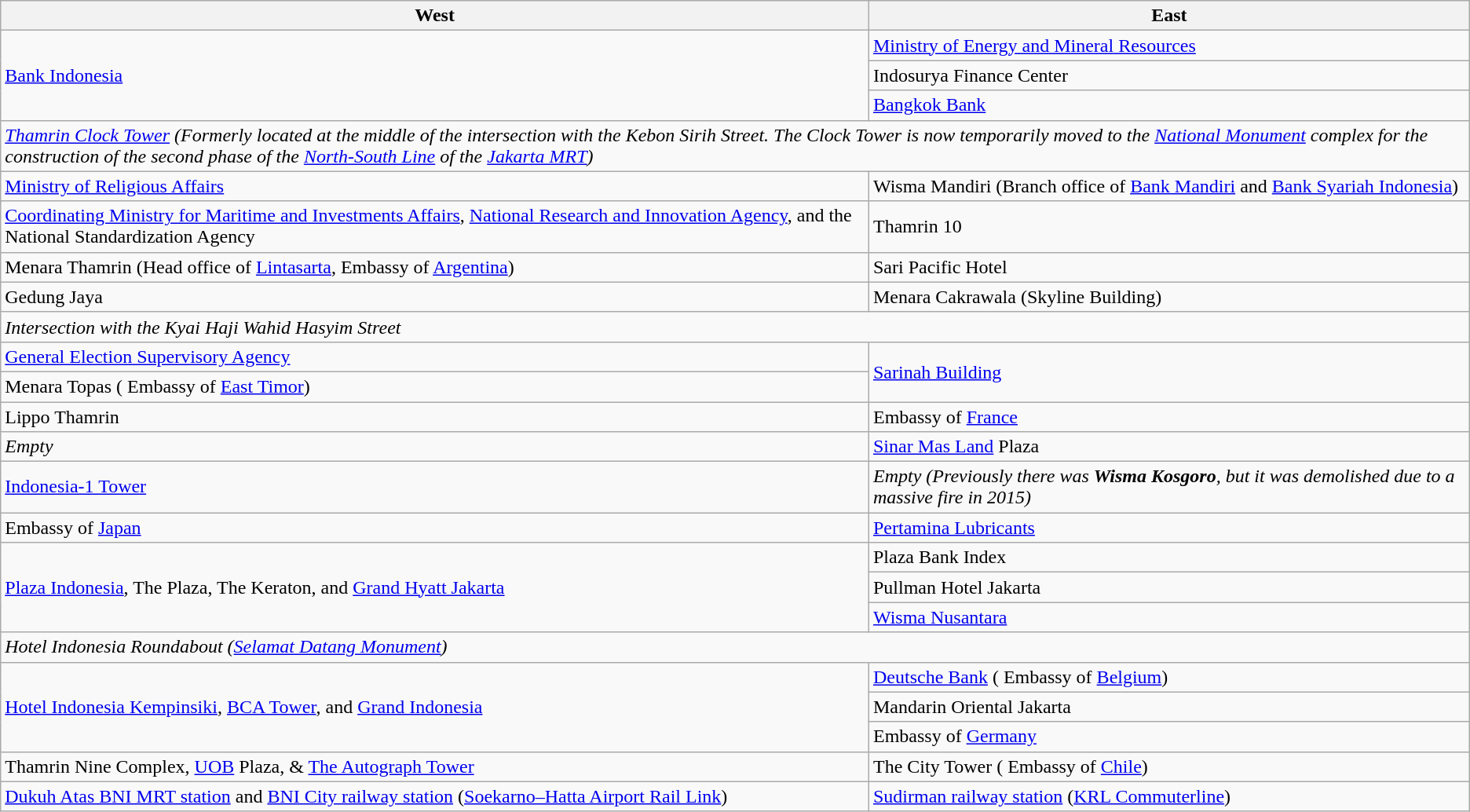<table class="wikitable">
<tr>
<th>West</th>
<th>East</th>
</tr>
<tr>
<td rowspan="3"><a href='#'>Bank Indonesia</a></td>
<td><a href='#'>Ministry of Energy and Mineral Resources</a></td>
</tr>
<tr>
<td>Indosurya Finance Center</td>
</tr>
<tr>
<td><a href='#'>Bangkok Bank</a></td>
</tr>
<tr>
<td colspan="2"><em><a href='#'>Thamrin Clock Tower</a> (Formerly located at the middle of the intersection with the Kebon Sirih Street. The Clock Tower is now temporarily moved to the <a href='#'>National Monument</a> complex for the construction of the second phase of the <a href='#'>North-South Line</a> of the <a href='#'>Jakarta MRT</a>)</em></td>
</tr>
<tr>
<td rowspan="2"><a href='#'>Ministry of Religious Affairs</a></td>
<td>Wisma Mandiri (Branch office of <a href='#'>Bank Mandiri</a> and <a href='#'>Bank Syariah Indonesia</a>)</td>
</tr>
<tr>
<td rowspan="2">Thamrin 10</td>
</tr>
<tr>
<td><a href='#'>Coordinating Ministry for Maritime and Investments Affairs</a>, <a href='#'>National Research and Innovation Agency</a>, and the National Standardization Agency</td>
</tr>
<tr>
<td>Menara Thamrin (Head office of <a href='#'>Lintasarta</a>,  Embassy of <a href='#'>Argentina</a>)</td>
<td>Sari Pacific Hotel</td>
</tr>
<tr>
<td>Gedung Jaya</td>
<td>Menara Cakrawala (Skyline Building)</td>
</tr>
<tr>
<td colspan="2"><em>Intersection with the Kyai Haji Wahid Hasyim Street</em></td>
</tr>
<tr>
<td><a href='#'>General Election Supervisory Agency</a></td>
<td rowspan="2"><a href='#'>Sarinah Building</a></td>
</tr>
<tr>
<td>Menara Topas ( Embassy of <a href='#'>East Timor</a>)</td>
</tr>
<tr>
<td>Lippo Thamrin</td>
<td> Embassy of <a href='#'>France</a></td>
</tr>
<tr>
<td><em>Empty</em></td>
<td><a href='#'>Sinar Mas Land</a> Plaza</td>
</tr>
<tr>
<td><a href='#'>Indonesia-1 Tower</a></td>
<td><em>Empty (Previously there was <strong>Wisma Kosgoro</strong>, but it was demolished due to a massive fire in 2015)</em></td>
</tr>
<tr>
<td> Embassy of <a href='#'>Japan</a></td>
<td><a href='#'>Pertamina Lubricants</a></td>
</tr>
<tr>
<td rowspan="3"><a href='#'>Plaza Indonesia</a>, The Plaza, The Keraton, and <a href='#'>Grand Hyatt Jakarta</a></td>
<td>Plaza Bank Index</td>
</tr>
<tr>
<td>Pullman Hotel Jakarta</td>
</tr>
<tr>
<td><a href='#'>Wisma Nusantara</a></td>
</tr>
<tr>
<td colspan="2"><em>Hotel Indonesia Roundabout (<a href='#'>Selamat Datang Monument</a>)</em></td>
</tr>
<tr>
<td rowspan="3"><a href='#'>Hotel Indonesia Kempinsiki</a>, <a href='#'>BCA Tower</a>, and <a href='#'>Grand Indonesia</a></td>
<td><a href='#'>Deutsche Bank</a> ( Embassy of <a href='#'>Belgium</a>)</td>
</tr>
<tr>
<td>Mandarin Oriental Jakarta</td>
</tr>
<tr>
<td> Embassy of <a href='#'>Germany</a></td>
</tr>
<tr>
<td>Thamrin Nine Complex, <a href='#'>UOB</a> Plaza, & <a href='#'>The Autograph Tower</a></td>
<td>The City Tower ( Embassy of <a href='#'>Chile</a>)</td>
</tr>
<tr>
<td><a href='#'>Dukuh Atas BNI MRT station</a> and <a href='#'>BNI City railway station</a> (<a href='#'>Soekarno–Hatta Airport Rail Link</a>)</td>
<td><a href='#'>Sudirman railway station</a> (<a href='#'>KRL Commuterline</a>)</td>
</tr>
</table>
